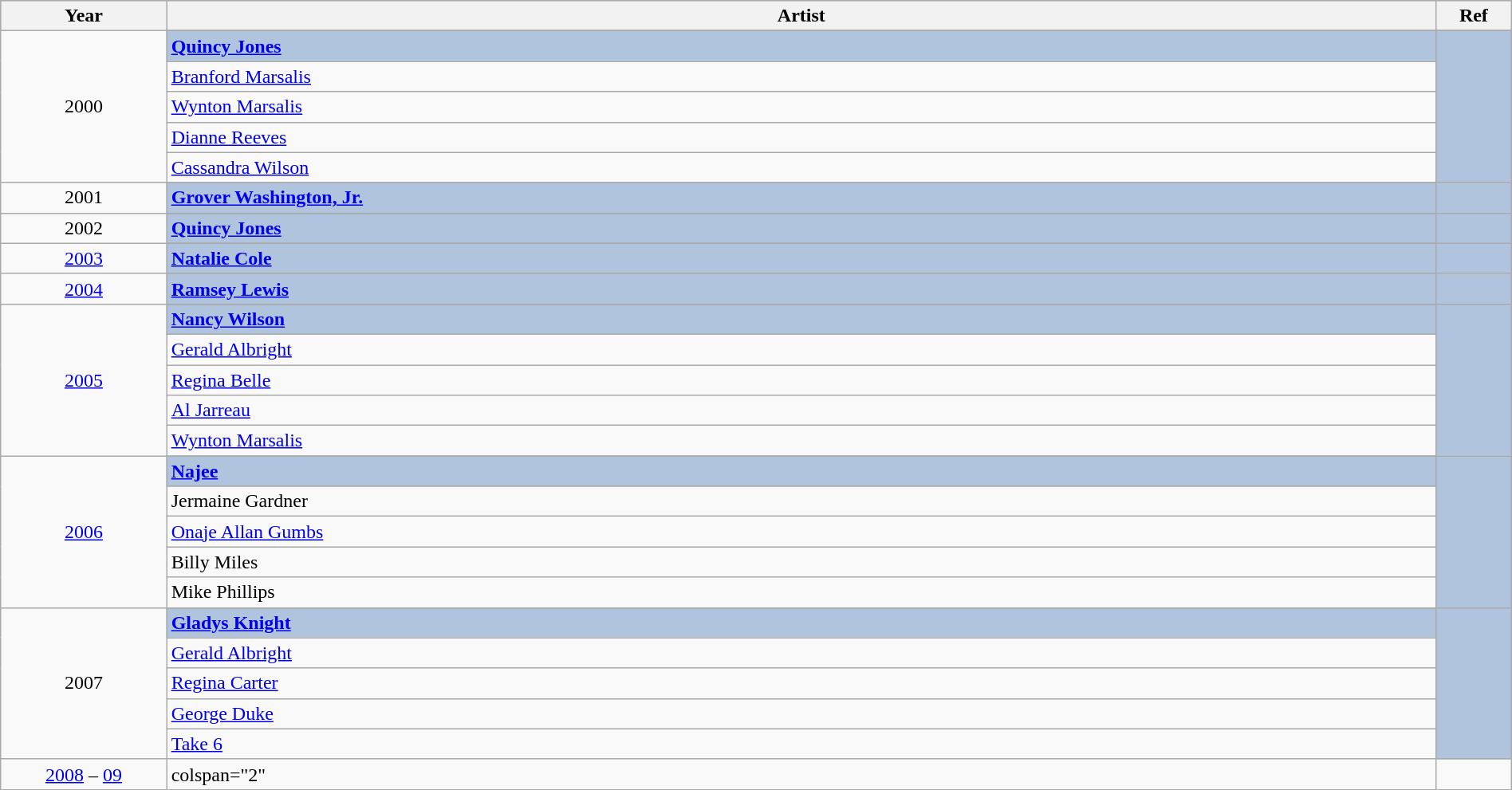<table class="wikitable" style="width:100%;">
<tr style="background:#bebebe;">
<th style="width:11%;">Year</th>
<th style="width:84%;">Artist</th>
<th style="width:5%;">Ref</th>
</tr>
<tr>
<td rowspan="6" align="center">2000</td>
</tr>
<tr style="background:#B0C4DE">
<td><strong><a href='#'>Quincy Jones</a></strong></td>
<td rowspan="6" align="center"></td>
</tr>
<tr>
<td><a href='#'>Branford Marsalis</a></td>
</tr>
<tr>
<td><a href='#'>Wynton Marsalis</a></td>
</tr>
<tr>
<td><a href='#'>Dianne Reeves</a></td>
</tr>
<tr>
<td><a href='#'>Cassandra Wilson</a></td>
</tr>
<tr>
<td rowspan="2" align="center">2001</td>
</tr>
<tr style="background:#B0C4DE">
<td><strong><a href='#'>Grover Washington, Jr.</a></strong></td>
<td rowspan="2" align="center"></td>
</tr>
<tr>
<td rowspan="2" align="center">2002</td>
</tr>
<tr style="background:#B0C4DE">
<td><strong><a href='#'>Quincy Jones</a></strong></td>
<td rowspan="2" align="center"></td>
</tr>
<tr>
<td rowspan="2" align="center"><a href='#'>2003</a></td>
</tr>
<tr style="background:#B0C4DE">
<td><strong><a href='#'>Natalie Cole</a></strong></td>
<td rowspan="2" align="center"></td>
</tr>
<tr>
<td rowspan="2" align="center"><a href='#'>2004</a></td>
</tr>
<tr style="background:#B0C4DE">
<td><strong><a href='#'>Ramsey Lewis</a></strong></td>
<td rowspan="2" align="center"></td>
</tr>
<tr>
<td rowspan="6" align="center"><a href='#'>2005</a></td>
</tr>
<tr style="background:#B0C4DE">
<td><strong><a href='#'>Nancy Wilson</a></strong></td>
<td rowspan="6" align="center"></td>
</tr>
<tr>
<td><a href='#'>Gerald Albright</a></td>
</tr>
<tr>
<td><a href='#'>Regina Belle</a></td>
</tr>
<tr>
<td><a href='#'>Al Jarreau</a></td>
</tr>
<tr>
<td><a href='#'>Wynton Marsalis</a></td>
</tr>
<tr>
<td rowspan="6" align="center"><a href='#'>2006</a></td>
</tr>
<tr style="background:#B0C4DE">
<td><strong><a href='#'>Najee</a></strong></td>
<td rowspan="6" align="center"></td>
</tr>
<tr>
<td>Jermaine Gardner</td>
</tr>
<tr>
<td><a href='#'>Onaje Allan Gumbs</a></td>
</tr>
<tr>
<td>Billy Miles</td>
</tr>
<tr>
<td>Mike Phillips</td>
</tr>
<tr>
<td rowspan="6" align="center">2007</td>
</tr>
<tr style="background:#B0C4DE">
<td><strong><a href='#'>Gladys Knight</a></strong></td>
<td rowspan="5" align="center"></td>
</tr>
<tr>
<td><a href='#'>Gerald Albright</a></td>
</tr>
<tr>
<td><a href='#'>Regina Carter</a></td>
</tr>
<tr>
<td><a href='#'>George Duke</a></td>
</tr>
<tr>
<td><a href='#'>Take 6</a></td>
</tr>
<tr>
<td align="center"><a href='#'>2008</a> – <a href='#'>09</a></td>
<td>colspan="2" </td>
</tr>
</table>
